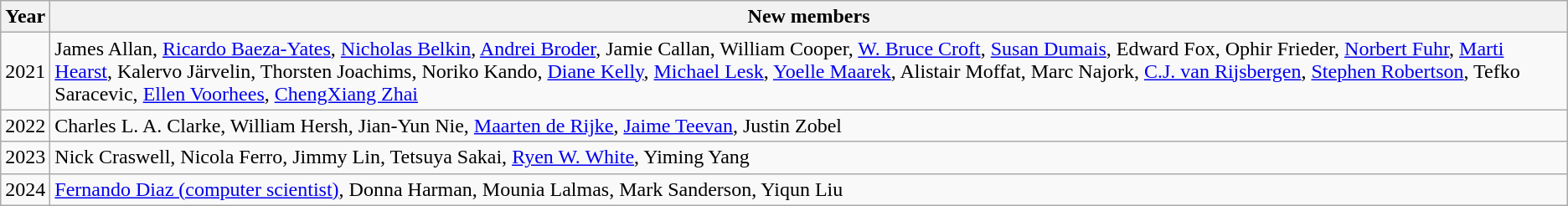<table class="wikitable">
<tr>
<th>Year</th>
<th>New members</th>
</tr>
<tr>
<td>2021</td>
<td>James Allan, <a href='#'>Ricardo Baeza-Yates</a>, <a href='#'>Nicholas Belkin</a>, <a href='#'>Andrei Broder</a>, Jamie Callan, William Cooper, <a href='#'>W. Bruce Croft</a>, <a href='#'>Susan Dumais</a>, Edward Fox, Ophir Frieder, <a href='#'>Norbert Fuhr</a>, <a href='#'>Marti Hearst</a>, Kalervo Järvelin, Thorsten Joachims, Noriko Kando, <a href='#'>Diane Kelly</a>, <a href='#'>Michael Lesk</a>, <a href='#'>Yoelle Maarek</a>, Alistair Moffat, Marc Najork, <a href='#'>C.J. van Rijsbergen</a>, <a href='#'>Stephen Robertson</a>, Tefko Saracevic, <a href='#'>Ellen Voorhees</a>, <a href='#'>ChengXiang Zhai</a></td>
</tr>
<tr>
<td>2022</td>
<td>Charles L. A. Clarke, William Hersh, Jian-Yun Nie, <a href='#'>Maarten de Rijke</a>, <a href='#'>Jaime Teevan</a>, Justin Zobel</td>
</tr>
<tr>
<td>2023</td>
<td>Nick Craswell, Nicola Ferro, Jimmy Lin, Tetsuya Sakai, <a href='#'>Ryen W. White</a>, Yiming Yang</td>
</tr>
<tr>
<td>2024</td>
<td><a href='#'>Fernando Diaz (computer scientist)</a>, Donna Harman, Mounia Lalmas, Mark Sanderson, Yiqun Liu</td>
</tr>
</table>
